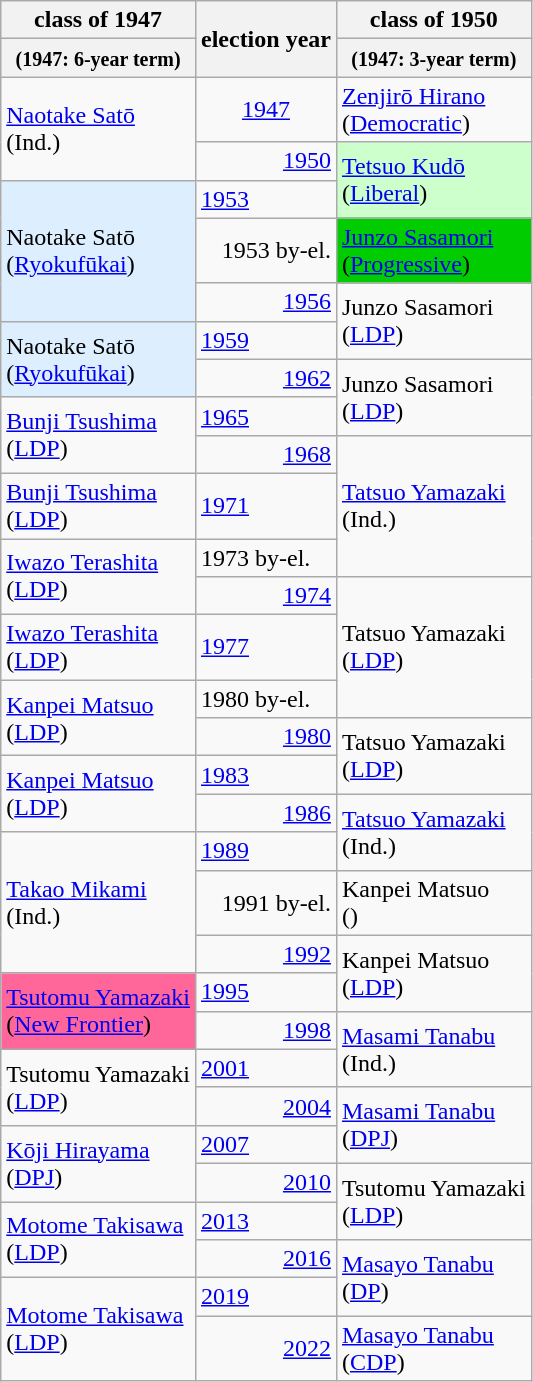<table class="wikitable" border="1">
<tr>
<th>class of 1947</th>
<th rowspan="2">election year</th>
<th>class of 1950</th>
</tr>
<tr>
<th><small>(1947: 6-year term)</small></th>
<th><small>(1947: 3-year term)</small></th>
</tr>
<tr>
<td rowspan="2"><a href='#'>Naotake Satō</a><br>(Ind.)</td>
<td align="center"><a href='#'>1947</a></td>
<td><a href='#'>Zenjirō Hirano</a><br>(<a href='#'>Democratic</a>)</td>
</tr>
<tr>
<td align="right"><a href='#'>1950</a></td>
<td rowspan="2" bgcolor="#CCFFCC"><a href='#'>Tetsuo Kudō</a><br>(<a href='#'>Liberal</a>)</td>
</tr>
<tr>
<td rowspan="3" bgcolor="#DDEEFF">Naotake Satō<br>(<a href='#'>Ryokufūkai</a>)</td>
<td align="left"><a href='#'>1953</a></td>
</tr>
<tr>
<td align="right">1953 by-el.</td>
<td bgcolor="#00CC00"><a href='#'>Junzo Sasamori</a><br>(<a href='#'>Progressive</a>)</td>
</tr>
<tr>
<td align="right"><a href='#'>1956</a></td>
<td rowspan="2" >Junzo Sasamori<br>(<a href='#'>LDP</a>)</td>
</tr>
<tr>
<td rowspan="2" bgcolor="#DDEEFF">Naotake Satō<br>(<a href='#'>Ryokufūkai</a>)</td>
<td align="left"><a href='#'>1959</a></td>
</tr>
<tr>
<td align="right"><a href='#'>1962</a></td>
<td rowspan="2" >Junzo Sasamori<br>(<a href='#'>LDP</a>)</td>
</tr>
<tr>
<td rowspan="2" ><a href='#'>Bunji Tsushima</a><br>(<a href='#'>LDP</a>)</td>
<td align="left"><a href='#'>1965</a></td>
</tr>
<tr>
<td align="right"><a href='#'>1968</a></td>
<td rowspan="3"><a href='#'>Tatsuo Yamazaki</a><br>(Ind.)</td>
</tr>
<tr>
<td><a href='#'>Bunji Tsushima</a><br>(<a href='#'>LDP</a>)</td>
<td align="left"><a href='#'>1971</a></td>
</tr>
<tr>
<td rowspan="2" ><a href='#'>Iwazo Terashita</a><br>(<a href='#'>LDP</a>)</td>
<td align="left">1973 by-el.</td>
</tr>
<tr>
<td align="right"><a href='#'>1974</a></td>
<td rowspan="3" >Tatsuo Yamazaki<br>(<a href='#'>LDP</a>)</td>
</tr>
<tr>
<td><a href='#'>Iwazo Terashita</a><br>(<a href='#'>LDP</a>)</td>
<td align="left"><a href='#'>1977</a></td>
</tr>
<tr>
<td rowspan="2" ><a href='#'>Kanpei Matsuo</a><br>(<a href='#'>LDP</a>)</td>
<td align="left">1980 by-el.</td>
</tr>
<tr>
<td align="right"><a href='#'>1980</a></td>
<td rowspan="2" >Tatsuo Yamazaki<br>(<a href='#'>LDP</a>)</td>
</tr>
<tr>
<td rowspan="2" ><a href='#'>Kanpei Matsuo</a><br>(<a href='#'>LDP</a>)</td>
<td align="left"><a href='#'>1983</a></td>
</tr>
<tr>
<td align="right"><a href='#'>1986</a></td>
<td rowspan="2"><a href='#'>Tatsuo Yamazaki</a><br>(Ind.)</td>
</tr>
<tr>
<td rowspan="3"><a href='#'>Takao Mikami</a><br>(Ind.)</td>
<td align="left"><a href='#'>1989</a></td>
</tr>
<tr>
<td align="right">1991 by-el.</td>
<td>Kanpei Matsuo<br>()</td>
</tr>
<tr>
<td align="right"><a href='#'>1992</a></td>
<td rowspan="2" >Kanpei Matsuo<br>(<a href='#'>LDP</a>)</td>
</tr>
<tr>
<td rowspan="2" bgcolor="#FF6699"><a href='#'>Tsutomu Yamazaki</a><br>(<a href='#'>New Frontier</a>)</td>
<td align="left"><a href='#'>1995</a></td>
</tr>
<tr>
<td align="right"><a href='#'>1998</a></td>
<td rowspan="2"><a href='#'>Masami Tanabu</a><br>(Ind.)</td>
</tr>
<tr>
<td rowspan="2" >Tsutomu Yamazaki<br>(<a href='#'>LDP</a>)</td>
<td align="left"><a href='#'>2001</a></td>
</tr>
<tr>
<td align="right"><a href='#'>2004</a></td>
<td rowspan="2" ><a href='#'>Masami Tanabu</a><br>(<a href='#'>DPJ</a>)</td>
</tr>
<tr>
<td rowspan="2" ><a href='#'>Kōji Hirayama</a><br>(<a href='#'>DPJ</a>)</td>
<td align="left"><a href='#'>2007</a></td>
</tr>
<tr>
<td align="right"><a href='#'>2010</a></td>
<td rowspan="2" >Tsutomu Yamazaki<br>(<a href='#'>LDP</a>)</td>
</tr>
<tr>
<td rowspan="2" ><a href='#'>Motome Takisawa</a><br>(<a href='#'>LDP</a>)</td>
<td align="left"><a href='#'>2013</a></td>
</tr>
<tr>
<td align="right"><a href='#'>2016</a></td>
<td rowspan="2" ><a href='#'>Masayo Tanabu</a><br>(<a href='#'>DP</a>)</td>
</tr>
<tr>
<td rowspan="2" ><a href='#'>Motome Takisawa</a><br>(<a href='#'>LDP</a>)</td>
<td align="left"><a href='#'>2019</a></td>
</tr>
<tr>
<td align="right"><a href='#'>2022</a></td>
<td rowspan="2" ><a href='#'>Masayo Tanabu</a><br>(<a href='#'>CDP</a>)</td>
</tr>
</table>
